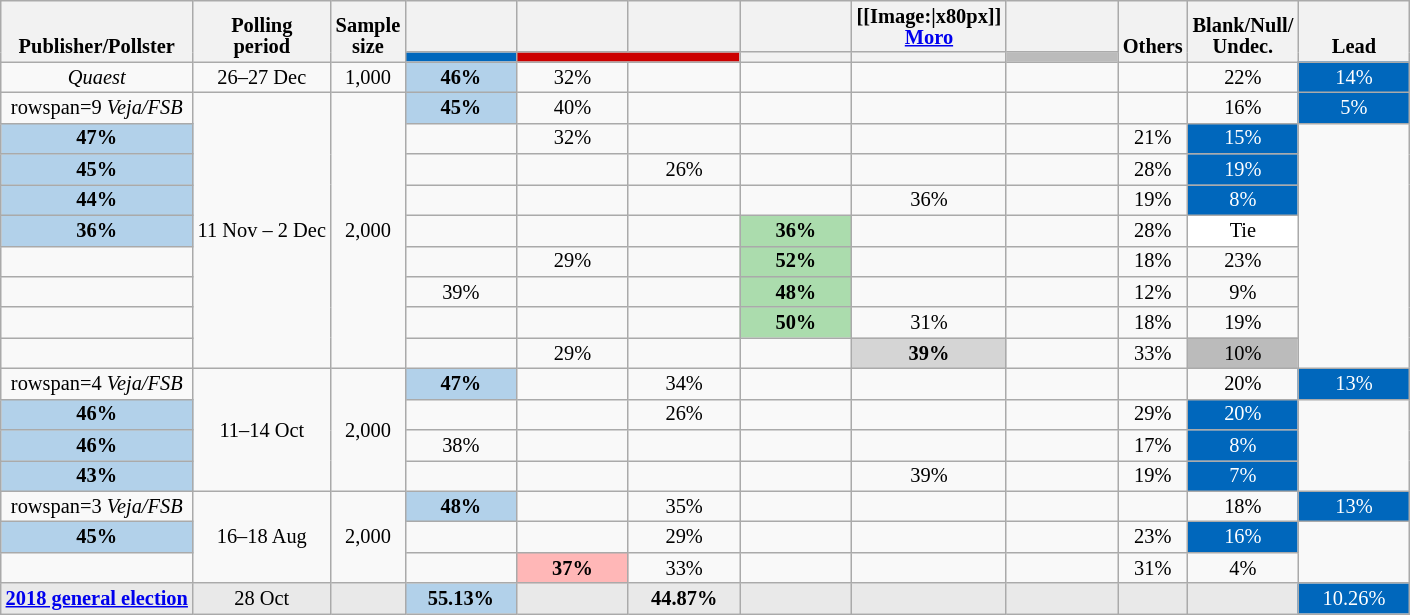<table class="nowrap wikitable" style=text-align:center;font-size:85%;line-height:14px>
<tr style=vertical-align:bottom>
<th rowspan=2>Publisher/Pollster</th>
<th rowspan=2>Polling<br>period</th>
<th rowspan=2>Sample<br>size</th>
<th style=width:5em><br></th>
<th style=width:5em><br></th>
<th style=width:5em><br></th>
<th style=width:5em><br></th>
<th style=width:5em>[[Image:|x80px]]<br><a href='#'>Moro</a><br></th>
<th style=width:5em><br></th>
<th rowspan=2>Others</th>
<th rowspan=2>Blank/Null/<br>Undec.</th>
<th style=width:5em rowspan=2>Lead</th>
</tr>
<tr>
<th style=background:#0067bc></th>
<th colspan=2 style=background:#cc0000></th>
<th style=background:></th>
<th style=background:></th>
<th style=background:#bbbbbb></th>
</tr>
<tr>
<td> <em>Quaest</em></td>
<td>26–27 Dec</td>
<td>1,000</td>
<td style=background:#b2d1ea;font-weight:bold>46%</td>
<td>32%</td>
<td></td>
<td></td>
<td></td>
<td></td>
<td></td>
<td>22%</td>
<td style=background:#0067bc;color:white>14%</td>
</tr>
<tr>
<td>rowspan=9  <em>Veja/FSB</em></td>
<td rowspan=9>11 Nov – 2 Dec</td>
<td rowspan=9>2,000</td>
<td style=background:#b2d1ea;font-weight:bold>45%</td>
<td>40%</td>
<td></td>
<td></td>
<td></td>
<td></td>
<td></td>
<td>16%</td>
<td style=background:#0067bc;color:white>5%</td>
</tr>
<tr>
<td style=background:#b2d1ea;font-weight:bold>47%</td>
<td></td>
<td>32%</td>
<td></td>
<td></td>
<td></td>
<td></td>
<td>21%</td>
<td style=background:#0067bc;color:white>15%</td>
</tr>
<tr>
<td style=background:#b2d1ea;font-weight:bold>45%</td>
<td></td>
<td></td>
<td>26%</td>
<td></td>
<td></td>
<td></td>
<td>28%</td>
<td style=background:#0067bc;color:white>19%</td>
</tr>
<tr>
<td style=background:#b2d1ea;font-weight:bold>44%</td>
<td></td>
<td></td>
<td></td>
<td></td>
<td>36%</td>
<td></td>
<td>19%</td>
<td style=background:#0067bc;color:white>8%</td>
</tr>
<tr>
<td style=background:#b2d1ea;font-weight:bold>36%</td>
<td></td>
<td></td>
<td></td>
<td style=background:#ABDCAD;font-weight:bold>36%</td>
<td></td>
<td></td>
<td>28%</td>
<td style=background:white>Tie</td>
</tr>
<tr>
<td></td>
<td></td>
<td>29%</td>
<td></td>
<td style=background:#ABDCAD;font-weight:bold>52%</td>
<td></td>
<td></td>
<td>18%</td>
<td style=background:>23%</td>
</tr>
<tr>
<td></td>
<td>39%</td>
<td></td>
<td></td>
<td style=background:#ABDCAD;font-weight:bold>48%</td>
<td></td>
<td></td>
<td>12%</td>
<td style=background:>9%</td>
</tr>
<tr>
<td></td>
<td></td>
<td></td>
<td></td>
<td style=background:#ABDCAD;font-weight:bold>50%</td>
<td>31%</td>
<td></td>
<td>18%</td>
<td style=background:>19%</td>
</tr>
<tr>
<td></td>
<td></td>
<td>29%</td>
<td></td>
<td></td>
<td style=background:#d5d5d5;font-weight:bold>39%</td>
<td></td>
<td>33%</td>
<td style=background:#bbbbbb>10%</td>
</tr>
<tr>
<td>rowspan=4  <em>Veja/FSB</em></td>
<td rowspan=4>11–14 Oct</td>
<td rowspan=4>2,000</td>
<td style=background:#b2d1ea;font-weight:bold>47%</td>
<td></td>
<td>34%</td>
<td></td>
<td></td>
<td></td>
<td></td>
<td>20%</td>
<td style=background:#0067bc;color:white>13%</td>
</tr>
<tr>
<td style=background:#b2d1ea;font-weight:bold>46%</td>
<td></td>
<td></td>
<td>26%</td>
<td></td>
<td></td>
<td></td>
<td>29%</td>
<td style=background:#0067bc;color:white>20%</td>
</tr>
<tr>
<td style=background:#b2d1ea;font-weight:bold>46%</td>
<td>38%</td>
<td></td>
<td></td>
<td></td>
<td></td>
<td></td>
<td>17%</td>
<td style=background:#0067bc;color:white>8%</td>
</tr>
<tr>
<td style=background:#b2d1ea;font-weight:bold>43%</td>
<td></td>
<td></td>
<td></td>
<td></td>
<td>39%</td>
<td></td>
<td>19%</td>
<td style=background:#0067bc;color:white>7%</td>
</tr>
<tr>
<td>rowspan=3  <em>Veja/FSB</em></td>
<td rowspan=3>16–18 Aug</td>
<td rowspan=3>2,000</td>
<td style=background:#b2d1ea;font-weight:bold>48%</td>
<td></td>
<td>35%</td>
<td></td>
<td></td>
<td></td>
<td></td>
<td>18%</td>
<td style=background:#0067bc;color:white>13%</td>
</tr>
<tr>
<td style=background:#b2d1ea;font-weight:bold>45%</td>
<td></td>
<td></td>
<td>29%</td>
<td></td>
<td></td>
<td></td>
<td>23%</td>
<td style=background:#0067bc;color:white>16%</td>
</tr>
<tr>
<td></td>
<td></td>
<td style=background:#ffb7b7;font-weight:bold>37%</td>
<td>33%</td>
<td></td>
<td></td>
<td></td>
<td>31%</td>
<td style=background:>4%</td>
</tr>
<tr style=background:#E9E9E9>
<td><strong><a href='#'>2018 general election</a></strong></td>
<td>28 Oct</td>
<td></td>
<td style=background:#b2d1ea;font-weight:bold>55.13%</td>
<td></td>
<td><strong>44.87%</strong></td>
<td></td>
<td></td>
<td></td>
<td></td>
<td></td>
<td style=background:#0067bc;color:white>10.26%</td>
</tr>
</table>
